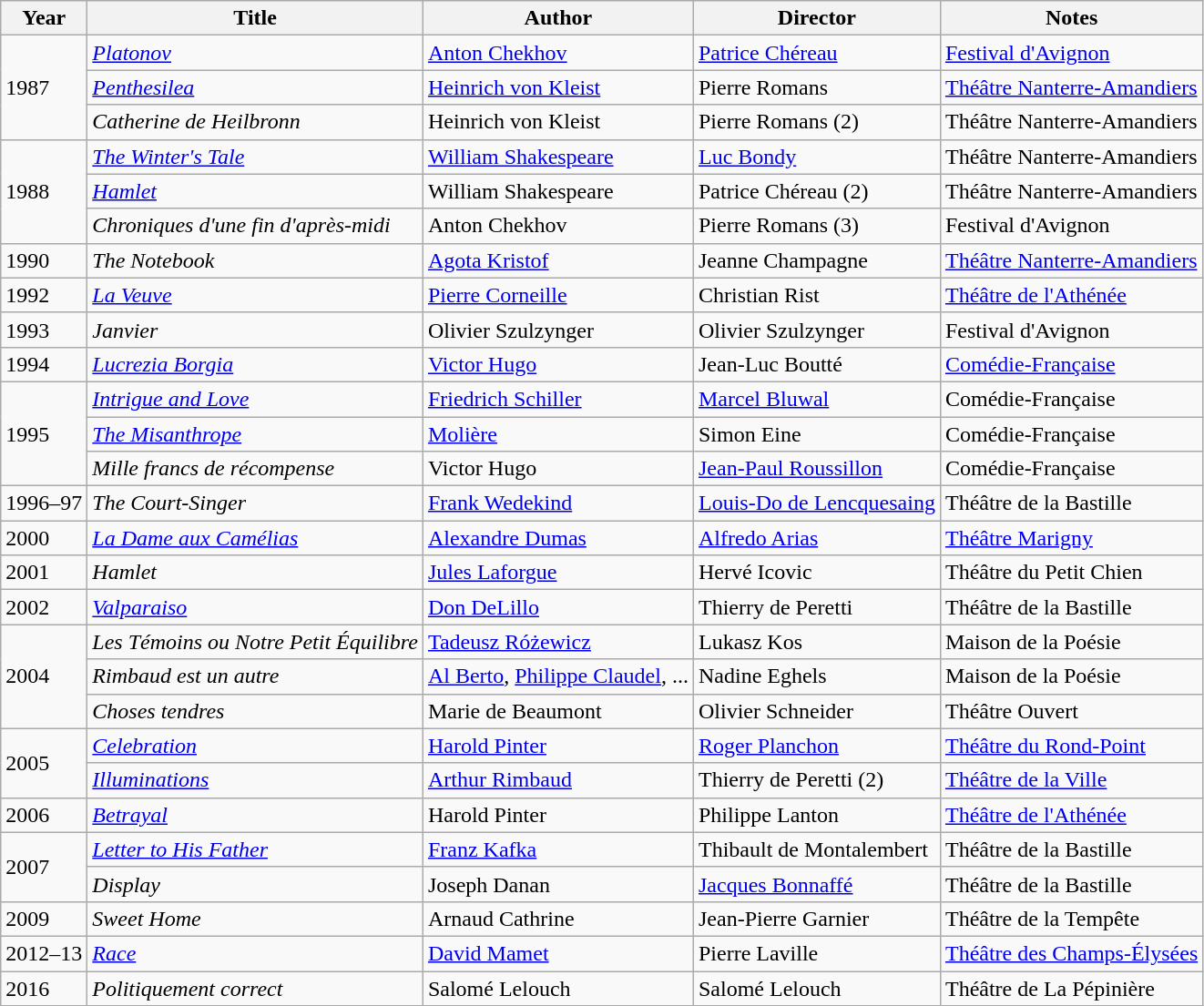<table class="wikitable">
<tr>
<th>Year</th>
<th>Title</th>
<th>Author</th>
<th>Director</th>
<th>Notes</th>
</tr>
<tr>
<td rowspan=3>1987</td>
<td><em><a href='#'>Platonov</a></em></td>
<td><a href='#'>Anton Chekhov</a></td>
<td><a href='#'>Patrice Chéreau</a></td>
<td><a href='#'>Festival d'Avignon</a></td>
</tr>
<tr>
<td><em><a href='#'>Penthesilea</a></em></td>
<td><a href='#'>Heinrich von Kleist</a></td>
<td>Pierre Romans</td>
<td><a href='#'>Théâtre Nanterre-Amandiers</a></td>
</tr>
<tr>
<td><em>Catherine de Heilbronn</em></td>
<td>Heinrich von Kleist</td>
<td>Pierre Romans (2)</td>
<td>Théâtre Nanterre-Amandiers</td>
</tr>
<tr>
<td rowspan=3>1988</td>
<td><em><a href='#'>The Winter's Tale</a></em></td>
<td><a href='#'>William Shakespeare</a></td>
<td><a href='#'>Luc Bondy</a></td>
<td>Théâtre Nanterre-Amandiers</td>
</tr>
<tr>
<td><em><a href='#'>Hamlet</a></em></td>
<td>William Shakespeare</td>
<td>Patrice Chéreau (2)</td>
<td>Théâtre Nanterre-Amandiers</td>
</tr>
<tr>
<td><em>Chroniques d'une fin d'après-midi</em></td>
<td>Anton Chekhov</td>
<td>Pierre Romans (3)</td>
<td>Festival d'Avignon</td>
</tr>
<tr>
<td rowspan=1>1990</td>
<td><em>The Notebook</em></td>
<td><a href='#'>Agota Kristof</a></td>
<td>Jeanne Champagne</td>
<td><a href='#'>Théâtre Nanterre-Amandiers</a></td>
</tr>
<tr>
<td rowspan=1>1992</td>
<td><em><a href='#'>La Veuve</a></em></td>
<td><a href='#'>Pierre Corneille</a></td>
<td>Christian Rist</td>
<td><a href='#'>Théâtre de l'Athénée</a></td>
</tr>
<tr>
<td rowspan=1>1993</td>
<td><em>Janvier</em></td>
<td>Olivier Szulzynger</td>
<td>Olivier Szulzynger</td>
<td>Festival d'Avignon</td>
</tr>
<tr>
<td rowspan=1>1994</td>
<td><em><a href='#'>Lucrezia Borgia</a></em></td>
<td><a href='#'>Victor Hugo</a></td>
<td>Jean-Luc Boutté</td>
<td><a href='#'>Comédie-Française</a></td>
</tr>
<tr>
<td rowspan=3>1995</td>
<td><em><a href='#'>Intrigue and Love</a></em></td>
<td><a href='#'>Friedrich Schiller</a></td>
<td><a href='#'>Marcel Bluwal</a></td>
<td>Comédie-Française</td>
</tr>
<tr>
<td><em><a href='#'>The Misanthrope</a></em></td>
<td><a href='#'>Molière</a></td>
<td>Simon Eine</td>
<td>Comédie-Française</td>
</tr>
<tr>
<td><em>Mille francs de récompense</em></td>
<td>Victor Hugo</td>
<td><a href='#'>Jean-Paul Roussillon</a></td>
<td>Comédie-Française</td>
</tr>
<tr>
<td rowspan=1>1996–97</td>
<td><em>The Court-Singer</em></td>
<td><a href='#'>Frank Wedekind</a></td>
<td><a href='#'>Louis-Do de Lencquesaing</a></td>
<td>Théâtre de la Bastille</td>
</tr>
<tr>
<td rowspan=1>2000</td>
<td><em><a href='#'>La Dame aux Camélias</a></em></td>
<td><a href='#'>Alexandre Dumas</a></td>
<td><a href='#'>Alfredo Arias</a></td>
<td><a href='#'>Théâtre Marigny</a></td>
</tr>
<tr>
<td rowspan=1>2001</td>
<td><em>Hamlet</em></td>
<td><a href='#'>Jules Laforgue</a></td>
<td>Hervé Icovic</td>
<td>Théâtre du Petit Chien</td>
</tr>
<tr>
<td rowspan=1>2002</td>
<td><em><a href='#'>Valparaiso</a></em></td>
<td><a href='#'>Don DeLillo</a></td>
<td>Thierry de Peretti</td>
<td>Théâtre de la Bastille</td>
</tr>
<tr>
<td rowspan=3>2004</td>
<td><em>Les Témoins ou Notre Petit Équilibre</em></td>
<td><a href='#'>Tadeusz Różewicz</a></td>
<td>Lukasz Kos</td>
<td>Maison de la Poésie</td>
</tr>
<tr>
<td><em>Rimbaud est un autre</em></td>
<td><a href='#'>Al Berto</a>, <a href='#'>Philippe Claudel</a>, ...</td>
<td>Nadine Eghels</td>
<td>Maison de la Poésie</td>
</tr>
<tr>
<td><em>Choses tendres</em></td>
<td>Marie de Beaumont</td>
<td>Olivier Schneider</td>
<td>Théâtre Ouvert</td>
</tr>
<tr>
<td rowspan=2>2005</td>
<td><em><a href='#'>Celebration</a></em></td>
<td><a href='#'>Harold Pinter</a></td>
<td><a href='#'>Roger Planchon</a></td>
<td><a href='#'>Théâtre du Rond-Point</a></td>
</tr>
<tr>
<td><em><a href='#'>Illuminations</a></em></td>
<td><a href='#'>Arthur Rimbaud</a></td>
<td>Thierry de Peretti (2)</td>
<td><a href='#'>Théâtre de la Ville</a></td>
</tr>
<tr>
<td rowspan=1>2006</td>
<td><em><a href='#'>Betrayal</a></em></td>
<td>Harold Pinter</td>
<td>Philippe Lanton</td>
<td><a href='#'>Théâtre de l'Athénée</a></td>
</tr>
<tr>
<td rowspan=2>2007</td>
<td><em><a href='#'>Letter to His Father</a></em></td>
<td><a href='#'>Franz Kafka</a></td>
<td>Thibault de Montalembert</td>
<td>Théâtre de la Bastille</td>
</tr>
<tr>
<td><em>Display</em></td>
<td>Joseph Danan</td>
<td><a href='#'>Jacques Bonnaffé</a></td>
<td>Théâtre de la Bastille</td>
</tr>
<tr>
<td rowspan=1>2009</td>
<td><em>Sweet Home</em></td>
<td>Arnaud Cathrine</td>
<td>Jean-Pierre Garnier</td>
<td>Théâtre de la Tempête</td>
</tr>
<tr>
<td rowspan=1>2012–13</td>
<td><em><a href='#'>Race</a></em></td>
<td><a href='#'>David Mamet</a></td>
<td>Pierre Laville</td>
<td><a href='#'>Théâtre des Champs-Élysées</a></td>
</tr>
<tr>
<td rowspan=1>2016</td>
<td><em>Politiquement correct</em></td>
<td>Salomé Lelouch</td>
<td>Salomé Lelouch</td>
<td>Théâtre de La Pépinière</td>
</tr>
</table>
